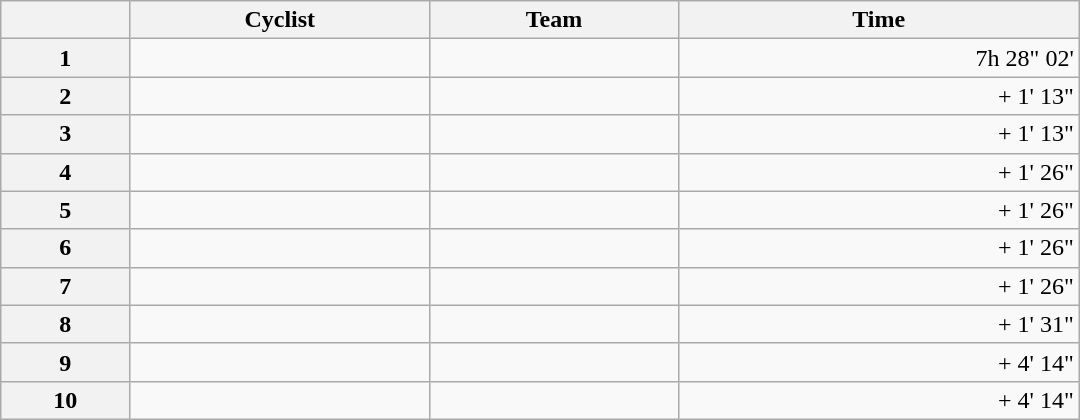<table class="wikitable" style="width:45em;margin-bottom:0;">
<tr>
<th></th>
<th>Cyclist</th>
<th>Team</th>
<th>Time</th>
</tr>
<tr>
<th style="text-align:center">1</th>
<td></td>
<td></td>
<td align=right>7h 28" 02'</td>
</tr>
<tr>
<th style="text-align:center">2</th>
<td></td>
<td></td>
<td align=right>+ 1' 13"</td>
</tr>
<tr>
<th style="text-align:center">3</th>
<td></td>
<td></td>
<td align=right>+ 1' 13"</td>
</tr>
<tr>
<th style="text-align:center">4</th>
<td></td>
<td></td>
<td align=right>+ 1' 26"</td>
</tr>
<tr>
<th style="text-align:center">5</th>
<td></td>
<td></td>
<td align=right>+ 1' 26"</td>
</tr>
<tr>
<th style="text-align:center">6</th>
<td></td>
<td></td>
<td align=right>+ 1' 26"</td>
</tr>
<tr>
<th style="text-align:center">7</th>
<td></td>
<td></td>
<td align=right>+ 1' 26"</td>
</tr>
<tr>
<th style="text-align:center">8</th>
<td></td>
<td></td>
<td align=right>+ 1' 31"</td>
</tr>
<tr>
<th style="text-align:center">9</th>
<td></td>
<td></td>
<td align=right>+ 4' 14"</td>
</tr>
<tr>
<th style="text-align:center">10</th>
<td></td>
<td></td>
<td align=right>+ 4' 14"</td>
</tr>
</table>
